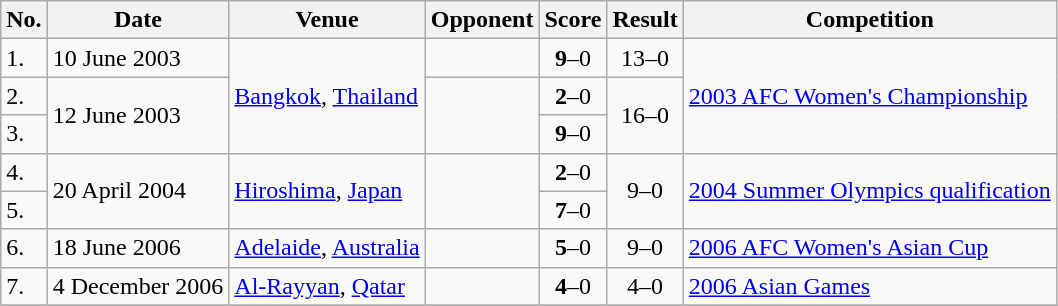<table class="wikitable">
<tr>
<th>No.</th>
<th>Date</th>
<th>Venue</th>
<th>Opponent</th>
<th>Score</th>
<th>Result</th>
<th>Competition</th>
</tr>
<tr>
<td>1.</td>
<td>10 June 2003</td>
<td rowspan=3><a href='#'>Bangkok</a>, <a href='#'>Thailand</a></td>
<td></td>
<td align=center><strong>9</strong>–0</td>
<td align=center>13–0</td>
<td rowspan=3><a href='#'>2003 AFC Women's Championship</a></td>
</tr>
<tr>
<td>2.</td>
<td rowspan=2>12 June 2003</td>
<td rowspan=2></td>
<td align=center><strong>2</strong>–0</td>
<td rowspan=2 align=center>16–0</td>
</tr>
<tr>
<td>3.</td>
<td align=center><strong>9</strong>–0</td>
</tr>
<tr>
<td>4.</td>
<td rowspan=2>20 April 2004</td>
<td rowspan=2><a href='#'>Hiroshima</a>, <a href='#'>Japan</a></td>
<td rowspan=2></td>
<td align=center><strong>2</strong>–0</td>
<td rowspan=2 align=center>9–0</td>
<td rowspan=2><a href='#'>2004 Summer Olympics qualification</a></td>
</tr>
<tr>
<td>5.</td>
<td align=center><strong>7</strong>–0</td>
</tr>
<tr>
<td>6.</td>
<td>18 June 2006</td>
<td><a href='#'>Adelaide</a>, <a href='#'>Australia</a></td>
<td></td>
<td align=center><strong>5</strong>–0</td>
<td align=center>9–0</td>
<td><a href='#'>2006 AFC Women's Asian Cup</a></td>
</tr>
<tr>
<td>7.</td>
<td>4 December 2006</td>
<td><a href='#'>Al-Rayyan</a>, <a href='#'>Qatar</a></td>
<td></td>
<td align=center><strong>4</strong>–0</td>
<td align=center>4–0</td>
<td><a href='#'>2006 Asian Games</a></td>
</tr>
<tr>
</tr>
</table>
